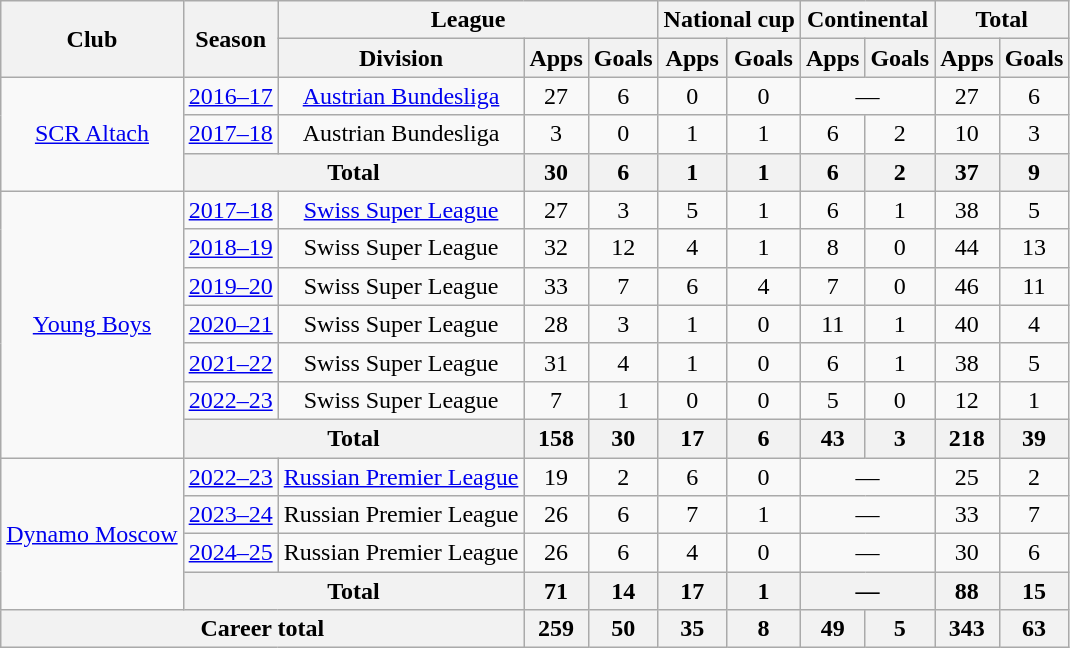<table class="wikitable" style="text-align:center">
<tr>
<th rowspan="2">Club</th>
<th rowspan="2">Season</th>
<th colspan="3">League</th>
<th colspan="2">National cup</th>
<th colspan="2">Continental</th>
<th colspan="2">Total</th>
</tr>
<tr>
<th>Division</th>
<th>Apps</th>
<th>Goals</th>
<th>Apps</th>
<th>Goals</th>
<th>Apps</th>
<th>Goals</th>
<th>Apps</th>
<th>Goals</th>
</tr>
<tr>
<td rowspan="3"><a href='#'>SCR Altach</a></td>
<td><a href='#'>2016–17</a></td>
<td><a href='#'>Austrian Bundesliga</a></td>
<td>27</td>
<td>6</td>
<td>0</td>
<td>0</td>
<td colspan="2">—</td>
<td>27</td>
<td>6</td>
</tr>
<tr>
<td><a href='#'>2017–18</a></td>
<td>Austrian Bundesliga</td>
<td>3</td>
<td>0</td>
<td>1</td>
<td>1</td>
<td>6</td>
<td>2</td>
<td>10</td>
<td>3</td>
</tr>
<tr>
<th colspan="2">Total</th>
<th>30</th>
<th>6</th>
<th>1</th>
<th>1</th>
<th>6</th>
<th>2</th>
<th>37</th>
<th>9</th>
</tr>
<tr>
<td rowspan="7"><a href='#'>Young Boys</a></td>
<td><a href='#'>2017–18</a></td>
<td><a href='#'>Swiss Super League</a></td>
<td>27</td>
<td>3</td>
<td>5</td>
<td>1</td>
<td>6</td>
<td>1</td>
<td>38</td>
<td>5</td>
</tr>
<tr>
<td><a href='#'>2018–19</a></td>
<td>Swiss Super League</td>
<td>32</td>
<td>12</td>
<td>4</td>
<td>1</td>
<td>8</td>
<td>0</td>
<td>44</td>
<td>13</td>
</tr>
<tr>
<td><a href='#'>2019–20</a></td>
<td>Swiss Super League</td>
<td>33</td>
<td>7</td>
<td>6</td>
<td>4</td>
<td>7</td>
<td>0</td>
<td>46</td>
<td>11</td>
</tr>
<tr>
<td><a href='#'>2020–21</a></td>
<td>Swiss Super League</td>
<td>28</td>
<td>3</td>
<td>1</td>
<td>0</td>
<td>11</td>
<td>1</td>
<td>40</td>
<td>4</td>
</tr>
<tr>
<td><a href='#'>2021–22</a></td>
<td>Swiss Super League</td>
<td>31</td>
<td>4</td>
<td>1</td>
<td>0</td>
<td>6</td>
<td>1</td>
<td>38</td>
<td>5</td>
</tr>
<tr>
<td><a href='#'>2022–23</a></td>
<td>Swiss Super League</td>
<td>7</td>
<td>1</td>
<td>0</td>
<td>0</td>
<td>5</td>
<td>0</td>
<td>12</td>
<td>1</td>
</tr>
<tr>
<th colspan="2">Total</th>
<th>158</th>
<th>30</th>
<th>17</th>
<th>6</th>
<th>43</th>
<th>3</th>
<th>218</th>
<th>39</th>
</tr>
<tr>
<td rowspan="4"><a href='#'>Dynamo Moscow</a></td>
<td><a href='#'>2022–23</a></td>
<td><a href='#'>Russian Premier League</a></td>
<td>19</td>
<td>2</td>
<td>6</td>
<td>0</td>
<td colspan="2">—</td>
<td>25</td>
<td>2</td>
</tr>
<tr>
<td><a href='#'>2023–24</a></td>
<td>Russian Premier League</td>
<td>26</td>
<td>6</td>
<td>7</td>
<td>1</td>
<td colspan="2">—</td>
<td>33</td>
<td>7</td>
</tr>
<tr>
<td><a href='#'>2024–25</a></td>
<td>Russian Premier League</td>
<td>26</td>
<td>6</td>
<td>4</td>
<td>0</td>
<td colspan="2">—</td>
<td>30</td>
<td>6</td>
</tr>
<tr>
<th colspan="2">Total</th>
<th>71</th>
<th>14</th>
<th>17</th>
<th>1</th>
<th colspan="2">—</th>
<th>88</th>
<th>15</th>
</tr>
<tr>
<th colspan="3">Career total</th>
<th>259</th>
<th>50</th>
<th>35</th>
<th>8</th>
<th>49</th>
<th>5</th>
<th>343</th>
<th>63</th>
</tr>
</table>
